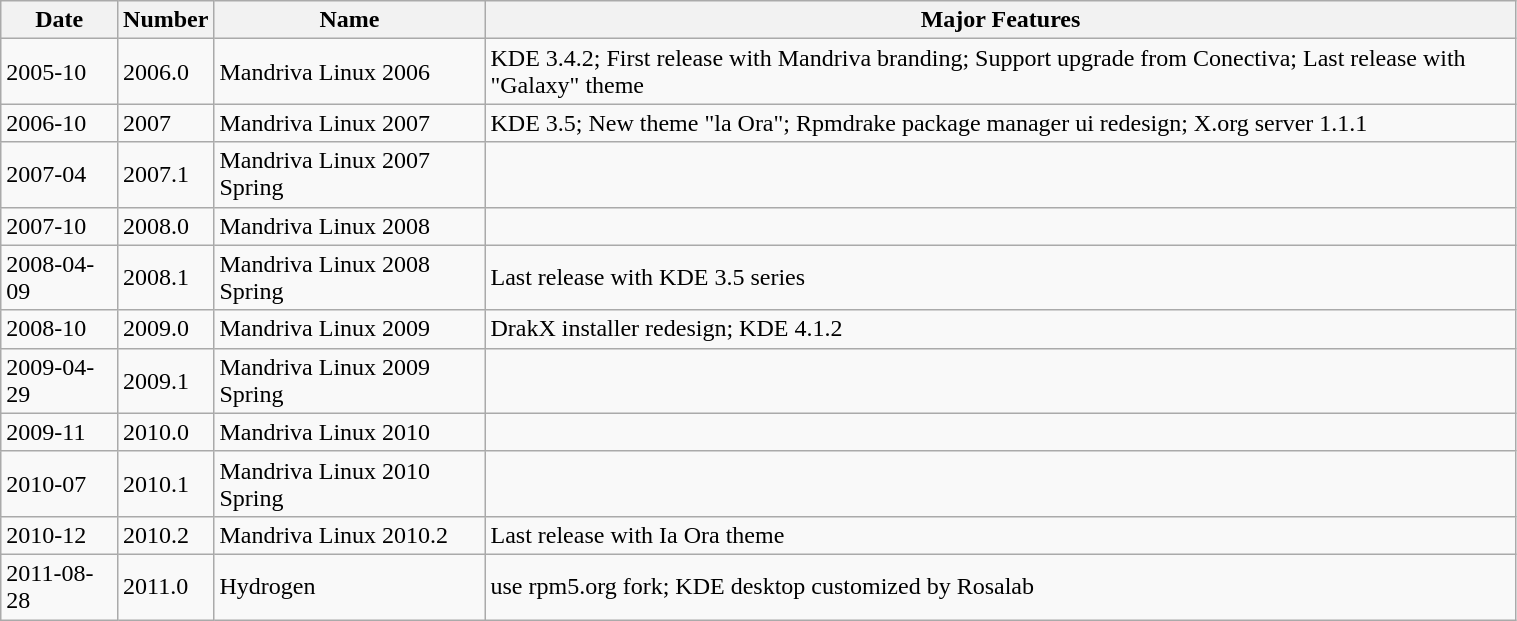<table class="wikitable" style="float:left;margin-right:2em;width:80%">
<tr>
<th>Date</th>
<th>Number</th>
<th>Name</th>
<th>Major Features</th>
</tr>
<tr>
<td>2005-10</td>
<td>2006.0</td>
<td>Mandriva Linux 2006</td>
<td>KDE 3.4.2; First release with Mandriva branding; Support upgrade from Conectiva; Last release with "Galaxy" theme</td>
</tr>
<tr>
<td>2006-10</td>
<td>2007</td>
<td>Mandriva Linux 2007</td>
<td>KDE 3.5; New theme "la Ora"; Rpmdrake package manager ui redesign; X.org server 1.1.1</td>
</tr>
<tr>
<td>2007-04</td>
<td>2007.1</td>
<td>Mandriva Linux 2007 Spring</td>
<td></td>
</tr>
<tr>
<td>2007-10</td>
<td>2008.0</td>
<td>Mandriva Linux 2008</td>
<td></td>
</tr>
<tr>
<td>2008-04-09</td>
<td>2008.1</td>
<td>Mandriva Linux 2008 Spring</td>
<td>Last release with KDE 3.5 series</td>
</tr>
<tr>
<td>2008-10</td>
<td>2009.0</td>
<td>Mandriva Linux 2009</td>
<td>DrakX installer redesign; KDE 4.1.2</td>
</tr>
<tr>
<td>2009-04-29</td>
<td>2009.1</td>
<td>Mandriva Linux 2009 Spring</td>
<td></td>
</tr>
<tr>
<td>2009-11</td>
<td>2010.0</td>
<td>Mandriva Linux 2010</td>
<td></td>
</tr>
<tr>
<td>2010-07</td>
<td>2010.1</td>
<td>Mandriva Linux 2010 Spring</td>
<td></td>
</tr>
<tr>
<td>2010-12</td>
<td>2010.2</td>
<td>Mandriva Linux 2010.2</td>
<td>Last release with Ia Ora theme</td>
</tr>
<tr>
<td>2011-08-28</td>
<td>2011.0</td>
<td>Hydrogen</td>
<td>use rpm5.org fork; KDE desktop customized by Rosalab</td>
</tr>
</table>
